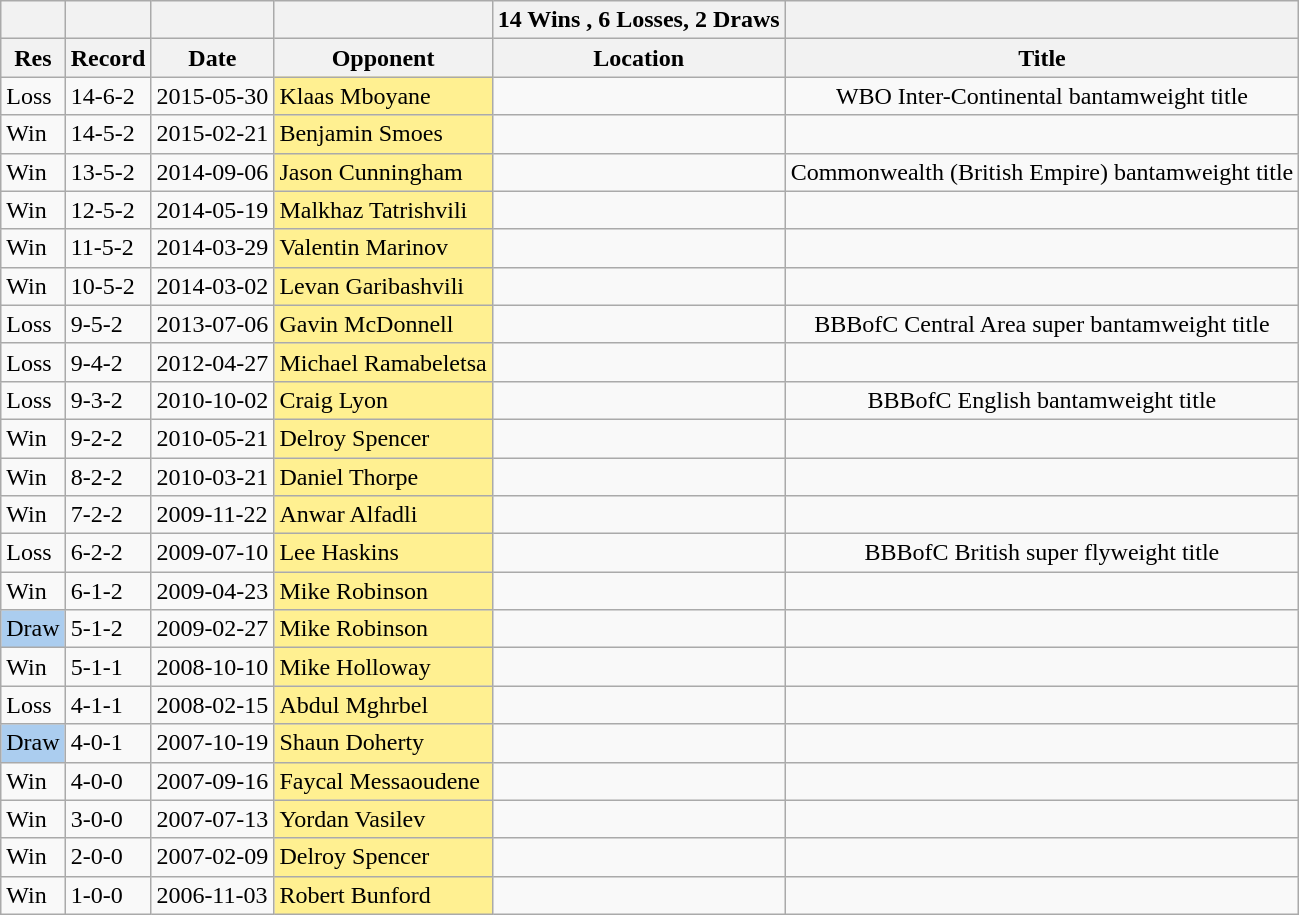<table class="wikitable">
<tr>
<th></th>
<th></th>
<th></th>
<th></th>
<th>14 Wins , 6 Losses, 2 Draws</th>
<th></th>
</tr>
<tr>
<th>Res</th>
<th>Record</th>
<th>Date</th>
<th>Opponent</th>
<th>Location</th>
<th>Title</th>
</tr>
<tr>
<td>Loss</td>
<td>14-6-2</td>
<td>2015-05-30</td>
<td style="background:#FFF091;">Klaas Mboyane</td>
<td></td>
<td align=center>WBO Inter-Continental bantamweight title</td>
</tr>
<tr>
<td>Win</td>
<td>14-5-2</td>
<td>2015-02-21</td>
<td style="background:#FFF091;">Benjamin Smoes</td>
<td></td>
<td></td>
</tr>
<tr>
<td>Win</td>
<td>13-5-2</td>
<td>2014-09-06</td>
<td style="background:#FFF091;">Jason Cunningham</td>
<td></td>
<td align=center>Commonwealth (British Empire) bantamweight title</td>
</tr>
<tr>
<td>Win</td>
<td>12-5-2</td>
<td>2014-05-19</td>
<td style="background:#FFF091;">Malkhaz Tatrishvili</td>
<td></td>
<td></td>
</tr>
<tr>
<td>Win</td>
<td>11-5-2</td>
<td>2014-03-29</td>
<td style="background:#FFF091;">Valentin Marinov</td>
<td></td>
<td></td>
</tr>
<tr>
<td>Win</td>
<td>10-5-2</td>
<td>2014-03-02</td>
<td style="background:#FFF091;">Levan Garibashvili</td>
<td></td>
<td></td>
</tr>
<tr>
<td>Loss</td>
<td>9-5-2</td>
<td>2013-07-06</td>
<td style="background:#FFF091;">Gavin McDonnell</td>
<td></td>
<td align=center>BBBofC Central Area super bantamweight title</td>
</tr>
<tr>
<td>Loss</td>
<td>9-4-2</td>
<td>2012-04-27</td>
<td style="background:#FFF091;">Michael Ramabeletsa</td>
<td></td>
<td></td>
</tr>
<tr>
<td>Loss</td>
<td>9-3-2</td>
<td>2010-10-02</td>
<td style="background:#FFF091;">Craig Lyon</td>
<td></td>
<td align=center>BBBofC English bantamweight title</td>
</tr>
<tr>
<td>Win</td>
<td>9-2-2</td>
<td>2010-05-21</td>
<td style="background:#FFF091;">Delroy Spencer</td>
<td></td>
<td></td>
</tr>
<tr>
<td>Win</td>
<td>8-2-2</td>
<td>2010-03-21</td>
<td style="background:#FFF091;">Daniel Thorpe</td>
<td></td>
<td></td>
</tr>
<tr>
<td>Win</td>
<td>7-2-2</td>
<td>2009-11-22</td>
<td style="background:#FFF091;">Anwar Alfadli</td>
<td></td>
<td></td>
</tr>
<tr>
<td>Loss</td>
<td>6-2-2</td>
<td>2009-07-10</td>
<td style="background:#FFF091;">Lee Haskins</td>
<td></td>
<td align=center>BBBofC British super flyweight title</td>
</tr>
<tr>
<td>Win</td>
<td>6-1-2</td>
<td>2009-04-23</td>
<td style="background:#FFF091;">Mike Robinson</td>
<td></td>
<td></td>
</tr>
<tr>
<td style="background:#abcdef;">Draw</td>
<td>5-1-2</td>
<td>2009-02-27</td>
<td style="background:#FFF091;">Mike Robinson</td>
<td></td>
<td></td>
</tr>
<tr>
<td>Win</td>
<td>5-1-1</td>
<td>2008-10-10</td>
<td style="background:#FFF091;">Mike Holloway</td>
<td></td>
<td></td>
</tr>
<tr>
<td>Loss</td>
<td>4-1-1</td>
<td>2008-02-15</td>
<td style="background:#FFF091;">Abdul Mghrbel</td>
<td></td>
<td></td>
</tr>
<tr>
<td style="background:#abcdef;">Draw</td>
<td>4-0-1</td>
<td>2007-10-19</td>
<td style="background:#FFF091;">Shaun Doherty</td>
<td></td>
<td></td>
</tr>
<tr>
<td>Win</td>
<td>4-0-0</td>
<td>2007-09-16</td>
<td style="background:#FFF091;">Faycal Messaoudene</td>
<td></td>
<td></td>
</tr>
<tr>
<td>Win</td>
<td>3-0-0</td>
<td>2007-07-13</td>
<td style="background:#FFF091;">Yordan Vasilev</td>
<td></td>
<td></td>
</tr>
<tr>
<td>Win</td>
<td>2-0-0</td>
<td>2007-02-09</td>
<td style="background:#FFF091;">Delroy Spencer</td>
<td></td>
<td></td>
</tr>
<tr>
<td>Win</td>
<td>1-0-0</td>
<td>2006-11-03</td>
<td style="background:#FFF091;">Robert Bunford</td>
<td></td>
<td></td>
</tr>
</table>
